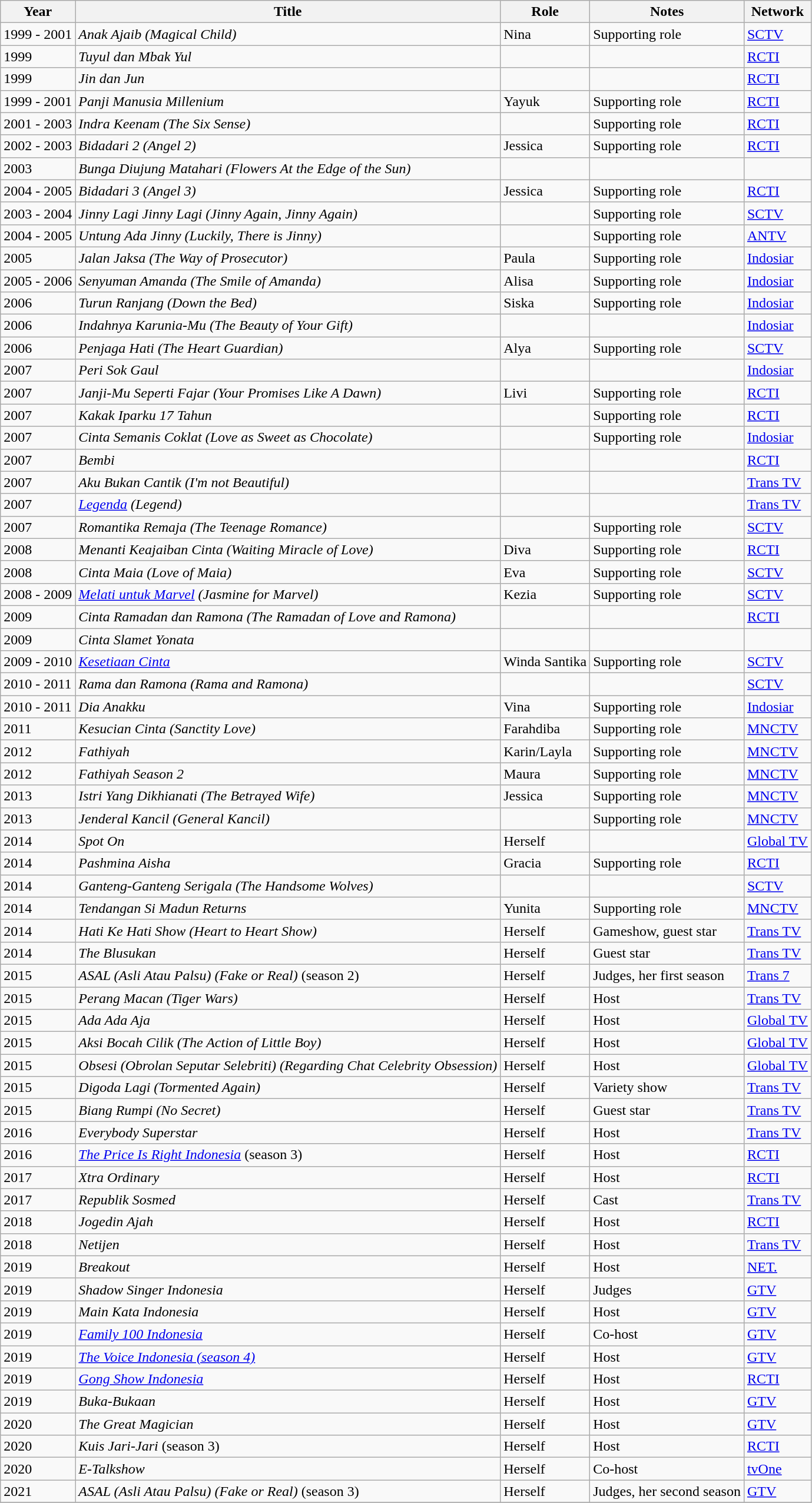<table class="wikitable">
<tr>
<th>Year</th>
<th>Title</th>
<th>Role</th>
<th>Notes</th>
<th>Network</th>
</tr>
<tr>
<td>1999 - 2001</td>
<td><em>Anak Ajaib (Magical Child)</em></td>
<td>Nina</td>
<td>Supporting role</td>
<td><a href='#'>SCTV</a></td>
</tr>
<tr>
<td>1999</td>
<td><em>Tuyul dan Mbak Yul</em></td>
<td></td>
<td></td>
<td><a href='#'>RCTI</a></td>
</tr>
<tr>
<td>1999</td>
<td><em>Jin dan Jun</em></td>
<td></td>
<td></td>
<td><a href='#'>RCTI</a></td>
</tr>
<tr>
<td>1999 - 2001</td>
<td><em>Panji Manusia Millenium</em></td>
<td>Yayuk</td>
<td>Supporting role</td>
<td><a href='#'>RCTI</a></td>
</tr>
<tr>
<td>2001 - 2003</td>
<td><em>Indra Keenam (The Six Sense)</em></td>
<td></td>
<td>Supporting role</td>
<td><a href='#'>RCTI</a></td>
</tr>
<tr>
<td>2002 - 2003</td>
<td><em>Bidadari 2 (Angel 2)</em></td>
<td>Jessica</td>
<td>Supporting role</td>
<td><a href='#'>RCTI</a></td>
</tr>
<tr>
<td>2003</td>
<td><em>Bunga Diujung Matahari (Flowers At the Edge of the Sun)</em></td>
<td></td>
<td></td>
<td></td>
</tr>
<tr>
<td>2004 - 2005</td>
<td><em>Bidadari 3 (Angel 3)</em></td>
<td>Jessica</td>
<td>Supporting role</td>
<td><a href='#'>RCTI</a></td>
</tr>
<tr>
<td>2003 - 2004</td>
<td><em>Jinny Lagi Jinny Lagi (Jinny Again, Jinny Again)</em></td>
<td></td>
<td>Supporting role</td>
<td><a href='#'>SCTV</a></td>
</tr>
<tr>
<td>2004 - 2005</td>
<td><em>Untung Ada Jinny (Luckily, There is Jinny)</em></td>
<td></td>
<td>Supporting role</td>
<td><a href='#'>ANTV</a></td>
</tr>
<tr>
<td>2005</td>
<td><em>Jalan Jaksa (The Way of Prosecutor)</em></td>
<td>Paula</td>
<td>Supporting role</td>
<td><a href='#'>Indosiar</a></td>
</tr>
<tr>
<td>2005 - 2006</td>
<td><em>Senyuman Amanda (The Smile of Amanda)</em></td>
<td>Alisa</td>
<td>Supporting role</td>
<td><a href='#'>Indosiar</a></td>
</tr>
<tr>
<td>2006</td>
<td><em>Turun Ranjang (Down the Bed)</em></td>
<td>Siska</td>
<td>Supporting role</td>
<td><a href='#'>Indosiar</a></td>
</tr>
<tr>
<td>2006</td>
<td><em>Indahnya Karunia-Mu (The Beauty of Your Gift)</em></td>
<td></td>
<td></td>
<td><a href='#'>Indosiar</a></td>
</tr>
<tr>
<td>2006</td>
<td><em>Penjaga Hati (The Heart Guardian)</em></td>
<td>Alya</td>
<td>Supporting role</td>
<td><a href='#'>SCTV</a></td>
</tr>
<tr>
<td>2007</td>
<td><em>Peri Sok Gaul</em></td>
<td></td>
<td></td>
<td><a href='#'>Indosiar</a></td>
</tr>
<tr>
<td>2007</td>
<td><em>Janji-Mu Seperti Fajar (Your Promises Like A Dawn)</em></td>
<td>Livi</td>
<td>Supporting role</td>
<td><a href='#'>RCTI</a></td>
</tr>
<tr>
<td>2007</td>
<td><em>Kakak Iparku 17 Tahun</em></td>
<td></td>
<td>Supporting role</td>
<td><a href='#'>RCTI</a></td>
</tr>
<tr>
<td>2007</td>
<td><em>Cinta Semanis Coklat (Love as Sweet as Chocolate)</em></td>
<td></td>
<td>Supporting role</td>
<td><a href='#'>Indosiar</a></td>
</tr>
<tr>
<td>2007</td>
<td><em>Bembi</em></td>
<td></td>
<td></td>
<td><a href='#'>RCTI</a></td>
</tr>
<tr>
<td>2007</td>
<td><em>Aku Bukan Cantik (I'm not Beautiful)</em></td>
<td></td>
<td></td>
<td><a href='#'>Trans TV</a></td>
</tr>
<tr>
<td>2007</td>
<td><em><a href='#'>Legenda</a> (Legend)</em></td>
<td></td>
<td></td>
<td><a href='#'>Trans TV</a></td>
</tr>
<tr>
<td>2007</td>
<td><em>Romantika Remaja (The Teenage Romance)</em></td>
<td></td>
<td>Supporting role</td>
<td><a href='#'>SCTV</a></td>
</tr>
<tr>
<td>2008</td>
<td><em>Menanti Keajaiban Cinta (Waiting Miracle of Love)</em></td>
<td>Diva</td>
<td>Supporting role</td>
<td><a href='#'>RCTI</a></td>
</tr>
<tr>
<td>2008</td>
<td><em>Cinta Maia (Love of Maia)</em></td>
<td>Eva</td>
<td>Supporting role</td>
<td><a href='#'>SCTV</a></td>
</tr>
<tr>
<td>2008 - 2009</td>
<td><em><a href='#'>Melati untuk Marvel</a> (Jasmine for Marvel)</em></td>
<td>Kezia</td>
<td>Supporting role</td>
<td><a href='#'>SCTV</a></td>
</tr>
<tr>
<td>2009</td>
<td><em>Cinta Ramadan dan Ramona (The Ramadan of Love and Ramona)</em></td>
<td></td>
<td></td>
<td><a href='#'>RCTI</a></td>
</tr>
<tr>
<td>2009</td>
<td><em>Cinta Slamet Yonata</em></td>
<td></td>
<td></td>
<td></td>
</tr>
<tr>
<td>2009 - 2010</td>
<td><em><a href='#'>Kesetiaan Cinta</a></em></td>
<td>Winda Santika</td>
<td>Supporting role</td>
<td><a href='#'>SCTV</a></td>
</tr>
<tr>
<td>2010 - 2011</td>
<td><em>Rama dan Ramona (Rama and Ramona)</em></td>
<td></td>
<td></td>
<td><a href='#'>SCTV</a></td>
</tr>
<tr>
<td>2010 - 2011</td>
<td><em>Dia Anakku</em></td>
<td>Vina</td>
<td>Supporting role</td>
<td><a href='#'>Indosiar</a></td>
</tr>
<tr>
<td>2011</td>
<td><em>Kesucian Cinta (Sanctity Love)</em></td>
<td>Farahdiba</td>
<td>Supporting role</td>
<td><a href='#'>MNCTV</a></td>
</tr>
<tr>
<td>2012</td>
<td><em>Fathiyah</em></td>
<td>Karin/Layla</td>
<td>Supporting role</td>
<td><a href='#'>MNCTV</a></td>
</tr>
<tr>
<td>2012</td>
<td><em>Fathiyah Season 2</em></td>
<td>Maura</td>
<td>Supporting role</td>
<td><a href='#'>MNCTV</a></td>
</tr>
<tr>
<td>2013</td>
<td><em>Istri Yang Dikhianati (The Betrayed Wife)</em></td>
<td>Jessica</td>
<td>Supporting role</td>
<td><a href='#'>MNCTV</a></td>
</tr>
<tr>
<td>2013</td>
<td><em>Jenderal Kancil (General Kancil)</em></td>
<td></td>
<td>Supporting role</td>
<td><a href='#'>MNCTV</a></td>
</tr>
<tr>
<td>2014</td>
<td><em>Spot On</em></td>
<td>Herself</td>
<td></td>
<td><a href='#'>Global TV</a></td>
</tr>
<tr>
<td>2014</td>
<td><em>Pashmina Aisha</em></td>
<td>Gracia</td>
<td>Supporting role</td>
<td><a href='#'>RCTI</a></td>
</tr>
<tr>
<td>2014</td>
<td><em>Ganteng-Ganteng Serigala (The Handsome Wolves)</em></td>
<td></td>
<td></td>
<td><a href='#'>SCTV</a></td>
</tr>
<tr>
<td>2014</td>
<td><em>Tendangan Si Madun Returns</em></td>
<td>Yunita</td>
<td>Supporting role</td>
<td><a href='#'>MNCTV</a></td>
</tr>
<tr>
<td>2014</td>
<td><em>Hati Ke Hati Show (Heart to Heart Show)</em></td>
<td>Herself</td>
<td>Gameshow, guest star</td>
<td><a href='#'>Trans TV</a></td>
</tr>
<tr>
<td>2014</td>
<td><em>The Blusukan</em></td>
<td>Herself</td>
<td>Guest star</td>
<td><a href='#'>Trans TV</a></td>
</tr>
<tr>
<td>2015</td>
<td><em>ASAL (Asli Atau Palsu) (Fake or Real)</em> (season 2)</td>
<td>Herself</td>
<td>Judges, her first season</td>
<td><a href='#'>Trans 7</a></td>
</tr>
<tr>
<td>2015</td>
<td><em>Perang Macan (Tiger Wars)</em></td>
<td>Herself</td>
<td>Host</td>
<td><a href='#'>Trans TV</a></td>
</tr>
<tr>
<td>2015</td>
<td><em>Ada Ada Aja</em></td>
<td>Herself</td>
<td>Host</td>
<td><a href='#'>Global TV</a></td>
</tr>
<tr>
<td>2015</td>
<td><em>Aksi Bocah Cilik (The Action of Little Boy)</em></td>
<td>Herself</td>
<td>Host</td>
<td><a href='#'>Global TV</a></td>
</tr>
<tr>
<td>2015</td>
<td><em>Obsesi (Obrolan Seputar Selebriti) (Regarding Chat Celebrity Obsession)</em></td>
<td>Herself</td>
<td>Host</td>
<td><a href='#'>Global TV</a></td>
</tr>
<tr>
<td>2015</td>
<td><em>Digoda Lagi (Tormented Again)</em></td>
<td>Herself</td>
<td>Variety show</td>
<td><a href='#'>Trans TV</a></td>
</tr>
<tr>
<td>2015</td>
<td><em>Biang Rumpi (No Secret)</em></td>
<td>Herself</td>
<td>Guest star</td>
<td><a href='#'>Trans TV</a></td>
</tr>
<tr>
<td>2016</td>
<td><em>Everybody Superstar</em></td>
<td>Herself</td>
<td>Host</td>
<td><a href='#'>Trans TV</a></td>
</tr>
<tr>
<td>2016</td>
<td><em><a href='#'>The Price Is Right Indonesia</a></em> (season 3)</td>
<td>Herself</td>
<td>Host</td>
<td><a href='#'>RCTI</a></td>
</tr>
<tr>
<td>2017</td>
<td><em>Xtra Ordinary</em></td>
<td>Herself</td>
<td>Host</td>
<td><a href='#'>RCTI</a></td>
</tr>
<tr>
<td>2017</td>
<td><em>Republik Sosmed</em></td>
<td>Herself</td>
<td>Cast</td>
<td><a href='#'>Trans TV</a></td>
</tr>
<tr>
<td>2018</td>
<td><em>Jogedin Ajah</em></td>
<td>Herself</td>
<td>Host</td>
<td><a href='#'>RCTI</a></td>
</tr>
<tr>
<td>2018</td>
<td><em>Netijen</em></td>
<td>Herself</td>
<td>Host</td>
<td><a href='#'>Trans TV</a></td>
</tr>
<tr>
<td>2019</td>
<td><em>Breakout</em></td>
<td>Herself</td>
<td>Host</td>
<td><a href='#'>NET.</a></td>
</tr>
<tr>
<td>2019</td>
<td><em>Shadow Singer Indonesia</em></td>
<td>Herself</td>
<td>Judges</td>
<td><a href='#'>GTV</a></td>
</tr>
<tr>
<td>2019</td>
<td><em>Main Kata Indonesia</em></td>
<td>Herself</td>
<td>Host</td>
<td><a href='#'>GTV</a></td>
</tr>
<tr>
<td>2019</td>
<td><em><a href='#'>Family 100 Indonesia</a></em></td>
<td>Herself</td>
<td>Co-host</td>
<td><a href='#'>GTV</a></td>
</tr>
<tr>
<td>2019</td>
<td><em><a href='#'>The Voice Indonesia (season 4)</a></em></td>
<td>Herself</td>
<td>Host</td>
<td><a href='#'>GTV</a></td>
</tr>
<tr>
<td>2019</td>
<td><em><a href='#'>Gong Show Indonesia</a></em></td>
<td>Herself</td>
<td>Host</td>
<td><a href='#'>RCTI</a></td>
</tr>
<tr>
<td>2019</td>
<td><em>Buka-Bukaan</em></td>
<td>Herself</td>
<td>Host</td>
<td><a href='#'>GTV</a></td>
</tr>
<tr>
<td>2020</td>
<td><em>The Great Magician</em></td>
<td>Herself</td>
<td>Host</td>
<td><a href='#'>GTV</a></td>
</tr>
<tr>
<td>2020</td>
<td><em>Kuis Jari-Jari</em> (season 3)</td>
<td>Herself</td>
<td>Host</td>
<td><a href='#'>RCTI</a></td>
</tr>
<tr>
<td>2020</td>
<td><em>E-Talkshow</em></td>
<td>Herself</td>
<td>Co-host</td>
<td><a href='#'>tvOne</a></td>
</tr>
<tr>
<td>2021</td>
<td><em>ASAL (Asli Atau Palsu) (Fake or Real)</em> (season 3)</td>
<td>Herself</td>
<td>Judges, her second season</td>
<td><a href='#'>GTV</a></td>
</tr>
<tr>
</tr>
</table>
